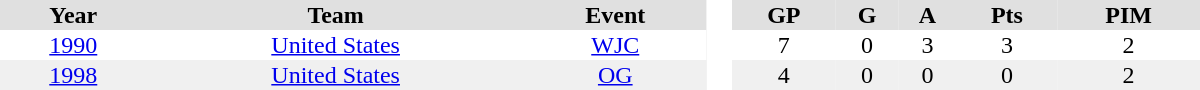<table border="0" cellpadding="1" cellspacing="0" style="text-align:center; width:50em">
<tr ALIGN="center" bgcolor="#e0e0e0">
<th>Year</th>
<th>Team</th>
<th>Event</th>
<th rowspan="99" bgcolor="#ffffff"> </th>
<th>GP</th>
<th>G</th>
<th>A</th>
<th>Pts</th>
<th>PIM</th>
</tr>
<tr>
<td><a href='#'>1990</a></td>
<td><a href='#'>United States</a></td>
<td><a href='#'>WJC</a></td>
<td>7</td>
<td>0</td>
<td>3</td>
<td>3</td>
<td>2</td>
</tr>
<tr bgcolor="#f0f0f0">
<td><a href='#'>1998</a></td>
<td><a href='#'>United States</a></td>
<td><a href='#'>OG</a></td>
<td>4</td>
<td>0</td>
<td>0</td>
<td>0</td>
<td>2</td>
</tr>
</table>
